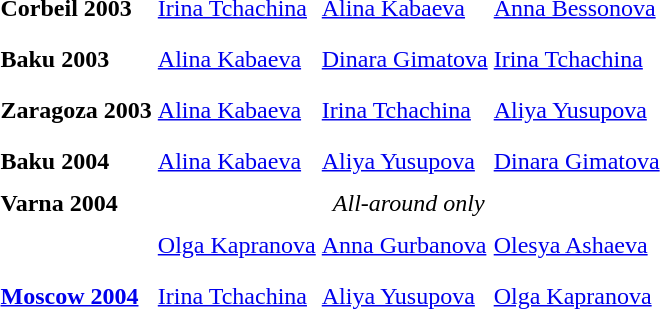<table>
<tr>
<th scope=row style="text-align:left">Corbeil 2003 </th>
<td style="height:30px;"> <a href='#'>Irina Tchachina</a></td>
<td style="height:30px;"> <a href='#'>Alina Kabaeva</a></td>
<td style="height:30px;"> <a href='#'>Anna Bessonova</a></td>
</tr>
<tr>
<th scope=row style="text-align:left">Baku 2003 </th>
<td style="height:30px;"> <a href='#'>Alina Kabaeva</a></td>
<td style="height:30px;"> <a href='#'>Dinara Gimatova</a></td>
<td style="height:30px;"> <a href='#'>Irina Tchachina</a></td>
</tr>
<tr>
<th scope=row style="text-align:left">Zaragoza 2003 </th>
<td style="height:30px;"> <a href='#'>Alina Kabaeva</a></td>
<td style="height:30px;"> <a href='#'>Irina Tchachina</a></td>
<td style="height:30px;"> <a href='#'>Aliya Yusupova</a></td>
</tr>
<tr>
<th scope=row style="text-align:left">Baku 2004 </th>
<td style="height:30px;"> <a href='#'>Alina Kabaeva</a></td>
<td style="height:30px;"> <a href='#'>Aliya Yusupova</a></td>
<td style="height:30px;"> <a href='#'>Dinara Gimatova</a></td>
</tr>
<tr>
<th scope=row style="text-align:left">Varna 2004 </th>
<td colspan=3 align=center><em>All-around only</em></td>
</tr>
<tr>
<th scope=row style="text-align:left"></th>
<td style="height:30px;"> <a href='#'>Olga Kapranova</a></td>
<td style="height:30px;"> <a href='#'>Anna Gurbanova</a></td>
<td style="height:30px;"> <a href='#'>Olesya Ashaeva</a></td>
</tr>
<tr>
<th scope=row style="text-align:left"><a href='#'>Moscow 2004</a></th>
<td style="height:30px;"> <a href='#'>Irina Tchachina</a></td>
<td style="height:30px;"> <a href='#'>Aliya Yusupova</a></td>
<td style="height:30px;"> <a href='#'>Olga Kapranova</a></td>
</tr>
</table>
